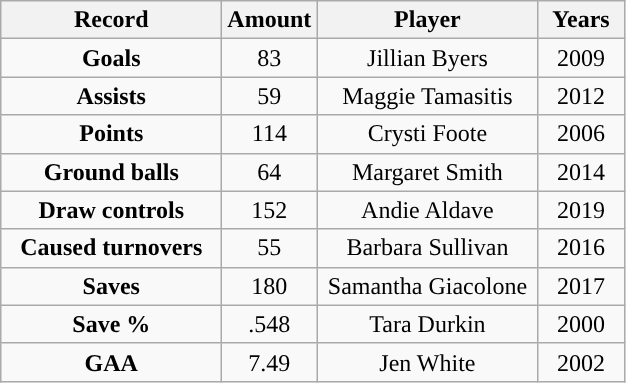<table class="wikitable">
<tr>
<th style="width:140px; ">Record</th>
<th style="width:35px; ">Amount</th>
<th style="width:140px; ">Player</th>
<th style="width:50px; ">Years</th>
</tr>
<tr style="text-align:center;">
<td><strong>Goals</strong></td>
<td>83</td>
<td>Jillian Byers</td>
<td>2009</td>
</tr>
<tr style="text-align:center;">
<td><strong>Assists</strong></td>
<td>59</td>
<td>Maggie Tamasitis</td>
<td>2012</td>
</tr>
<tr style="text-align:center;">
<td><strong>Points</strong></td>
<td>114</td>
<td>Crysti Foote</td>
<td>2006</td>
</tr>
<tr style="text-align:center;">
<td><strong>Ground balls</strong></td>
<td>64</td>
<td>Margaret Smith</td>
<td>2014</td>
</tr>
<tr style="text-align:center;">
<td><strong>Draw controls</strong></td>
<td>152</td>
<td>Andie Aldave</td>
<td>2019</td>
</tr>
<tr style="text-align:center;">
<td><strong>Caused turnovers</strong></td>
<td>55</td>
<td>Barbara Sullivan</td>
<td>2016</td>
</tr>
<tr style="text-align:center;">
<td><strong>Saves</strong></td>
<td>180</td>
<td>Samantha Giacolone</td>
<td>2017</td>
</tr>
<tr style="text-align:center;">
<td><strong>Save %</strong></td>
<td>.548</td>
<td>Tara Durkin</td>
<td>2000</td>
</tr>
<tr style="text-align:center;">
<td><strong>GAA</strong></td>
<td>7.49</td>
<td>Jen White</td>
<td>2002</td>
</tr>
</table>
